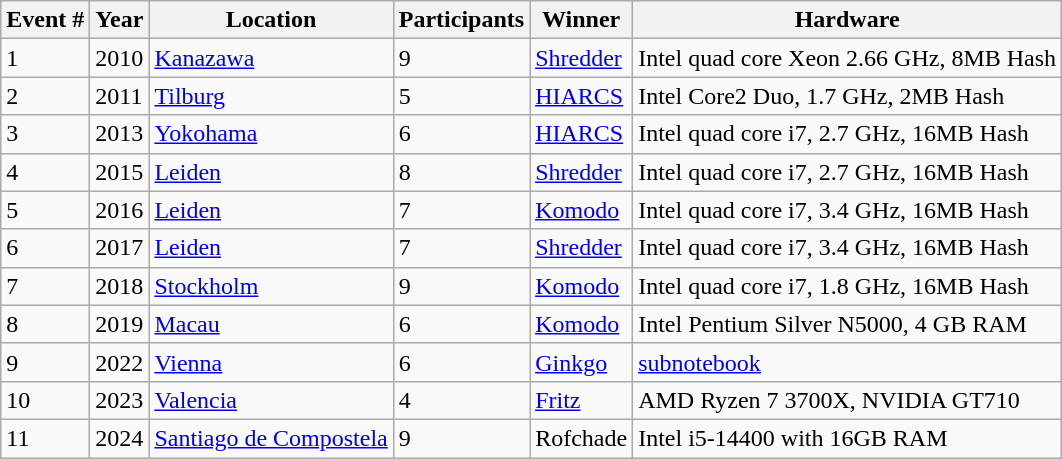<table class="wikitable">
<tr>
<th>Event #</th>
<th>Year</th>
<th>Location</th>
<th>Participants</th>
<th>Winner</th>
<th>Hardware</th>
</tr>
<tr>
<td>1</td>
<td>2010</td>
<td><a href='#'>Kanazawa</a></td>
<td>9</td>
<td><a href='#'>Shredder</a></td>
<td>Intel quad core Xeon 2.66 GHz, 8MB Hash</td>
</tr>
<tr>
<td>2</td>
<td>2011</td>
<td><a href='#'>Tilburg</a></td>
<td>5</td>
<td><a href='#'>HIARCS</a></td>
<td>Intel Core2 Duo, 1.7 GHz, 2MB Hash</td>
</tr>
<tr>
<td>3</td>
<td>2013</td>
<td><a href='#'>Yokohama</a></td>
<td>6</td>
<td><a href='#'>HIARCS</a></td>
<td>Intel quad core i7, 2.7 GHz, 16MB Hash</td>
</tr>
<tr>
<td>4</td>
<td>2015</td>
<td><a href='#'>Leiden</a></td>
<td>8</td>
<td><a href='#'>Shredder</a></td>
<td>Intel quad core i7, 2.7 GHz, 16MB Hash</td>
</tr>
<tr>
<td>5</td>
<td>2016</td>
<td><a href='#'>Leiden</a></td>
<td>7</td>
<td><a href='#'>Komodo</a></td>
<td>Intel quad core i7, 3.4 GHz, 16MB Hash </td>
</tr>
<tr>
<td>6</td>
<td>2017</td>
<td><a href='#'>Leiden</a></td>
<td>7</td>
<td><a href='#'>Shredder</a></td>
<td>Intel quad core i7, 3.4 GHz, 16MB Hash</td>
</tr>
<tr>
<td>7</td>
<td>2018</td>
<td><a href='#'>Stockholm</a></td>
<td>9</td>
<td><a href='#'>Komodo</a></td>
<td>Intel quad core i7, 1.8 GHz, 16MB Hash</td>
</tr>
<tr>
<td>8</td>
<td>2019</td>
<td><a href='#'>Macau</a></td>
<td>6</td>
<td><a href='#'>Komodo</a></td>
<td>Intel Pentium Silver N5000, 4 GB RAM</td>
</tr>
<tr>
<td>9</td>
<td>2022</td>
<td><a href='#'>Vienna</a></td>
<td>6</td>
<td><a href='#'>Ginkgo</a></td>
<td><a href='#'>subnotebook</a></td>
</tr>
<tr>
<td>10</td>
<td>2023</td>
<td><a href='#'>Valencia</a></td>
<td>4</td>
<td><a href='#'>Fritz</a></td>
<td>AMD Ryzen 7 3700X, NVIDIA GT710</td>
</tr>
<tr>
<td>11</td>
<td>2024</td>
<td><a href='#'>Santiago de Compostela</a></td>
<td>9</td>
<td>Rofchade</td>
<td>Intel i5-14400 with 16GB RAM</td>
</tr>
</table>
